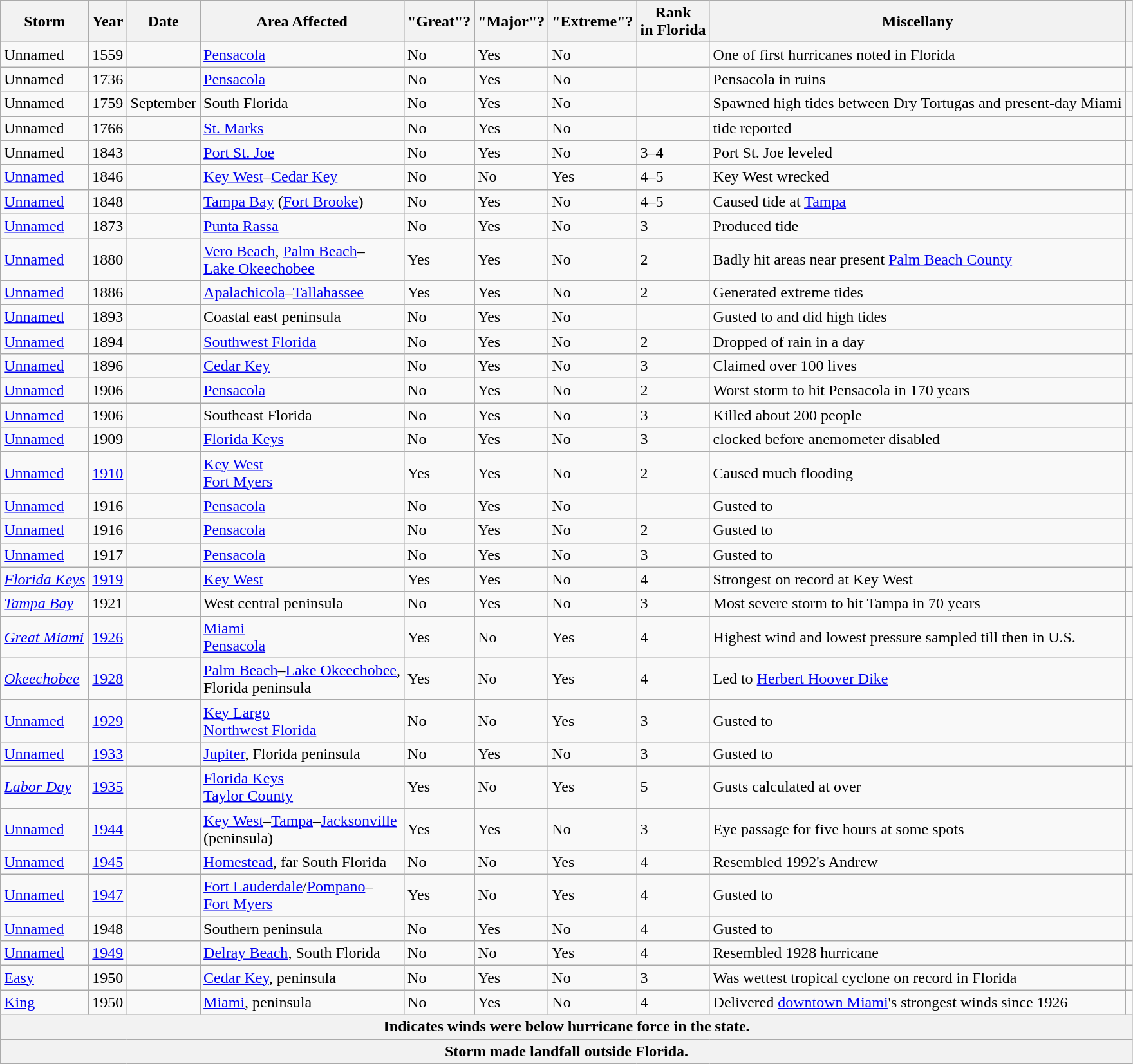<table class = "wikitable sortable">
<tr>
<th>Storm</th>
<th>Year</th>
<th>Date</th>
<th>Area Affected</th>
<th>"Great"?</th>
<th>"Major"?</th>
<th>"Extreme"?</th>
<th> Rank<br>in Florida</th>
<th>Miscellany</th>
<th></th>
</tr>
<tr>
<td>Unnamed</td>
<td>1559</td>
<td></td>
<td><a href='#'>Pensacola</a></td>
<td>No</td>
<td>Yes</td>
<td>No</td>
<td></td>
<td>One of first hurricanes noted in Florida</td>
<td></td>
</tr>
<tr>
<td>Unnamed</td>
<td>1736</td>
<td></td>
<td><a href='#'>Pensacola</a></td>
<td>No</td>
<td>Yes</td>
<td>No</td>
<td></td>
<td>Pensacola in ruins</td>
<td></td>
</tr>
<tr>
<td>Unnamed</td>
<td>1759</td>
<td>September</td>
<td>South Florida</td>
<td>No</td>
<td>Yes</td>
<td>No</td>
<td></td>
<td>Spawned high tides between Dry Tortugas and present-day Miami</td>
<td></td>
</tr>
<tr>
<td>Unnamed</td>
<td>1766</td>
<td></td>
<td><a href='#'>St. Marks</a></td>
<td>No</td>
<td>Yes</td>
<td>No</td>
<td></td>
<td> tide reported</td>
<td></td>
</tr>
<tr>
<td>Unnamed</td>
<td>1843</td>
<td></td>
<td><a href='#'>Port St. Joe</a></td>
<td>No</td>
<td>Yes</td>
<td>No</td>
<td>3–4</td>
<td>Port St. Joe leveled</td>
<td></td>
</tr>
<tr>
<td><a href='#'>Unnamed</a></td>
<td>1846</td>
<td></td>
<td><a href='#'>Key West</a>–<a href='#'>Cedar Key</a></td>
<td>No</td>
<td>No</td>
<td>Yes</td>
<td>4–5</td>
<td>Key West wrecked</td>
<td></td>
</tr>
<tr>
<td><a href='#'>Unnamed</a></td>
<td>1848</td>
<td></td>
<td><a href='#'>Tampa Bay</a> (<a href='#'>Fort Brooke</a>)</td>
<td>No</td>
<td>Yes</td>
<td>No</td>
<td>4–5</td>
<td>Caused  tide at <a href='#'>Tampa</a></td>
<td></td>
</tr>
<tr>
<td><a href='#'>Unnamed</a></td>
<td>1873</td>
<td></td>
<td><a href='#'>Punta Rassa</a></td>
<td>No</td>
<td>Yes</td>
<td>No</td>
<td>3</td>
<td>Produced  tide</td>
<td></td>
</tr>
<tr>
<td><a href='#'>Unnamed</a></td>
<td>1880</td>
<td></td>
<td><a href='#'>Vero Beach</a>, <a href='#'>Palm Beach</a>–<br><a href='#'>Lake Okeechobee</a></td>
<td>Yes</td>
<td>Yes</td>
<td>No</td>
<td>2</td>
<td>Badly hit areas near present <a href='#'>Palm Beach County</a></td>
<td></td>
</tr>
<tr>
<td><a href='#'>Unnamed</a></td>
<td>1886</td>
<td></td>
<td><a href='#'>Apalachicola</a>–<a href='#'>Tallahassee</a></td>
<td>Yes</td>
<td>Yes</td>
<td>No</td>
<td>2</td>
<td>Generated extreme tides</td>
<td></td>
</tr>
<tr>
<td><a href='#'>Unnamed</a></td>
<td>1893</td>
<td></td>
<td>Coastal east peninsula</td>
<td>No</td>
<td>Yes</td>
<td>No</td>
<td></td>
<td>Gusted to  and did high tides</td>
<td></td>
</tr>
<tr>
<td><a href='#'>Unnamed</a></td>
<td>1894</td>
<td></td>
<td><a href='#'>Southwest Florida</a></td>
<td>No</td>
<td>Yes</td>
<td>No</td>
<td>2</td>
<td>Dropped  of rain in a day</td>
<td></td>
</tr>
<tr>
<td><a href='#'>Unnamed</a></td>
<td>1896</td>
<td></td>
<td><a href='#'>Cedar Key</a></td>
<td>No</td>
<td>Yes</td>
<td>No</td>
<td>3</td>
<td>Claimed over 100 lives</td>
<td></td>
</tr>
<tr>
<td><a href='#'>Unnamed</a></td>
<td>1906</td>
<td></td>
<td><a href='#'>Pensacola</a></td>
<td>No</td>
<td>Yes</td>
<td>No</td>
<td>2</td>
<td>Worst storm to hit Pensacola in 170 years</td>
<td></td>
</tr>
<tr>
<td><a href='#'>Unnamed</a></td>
<td>1906</td>
<td></td>
<td>Southeast Florida</td>
<td>No</td>
<td>Yes</td>
<td>No</td>
<td>3</td>
<td>Killed about 200 people</td>
<td></td>
</tr>
<tr>
<td><a href='#'>Unnamed</a></td>
<td>1909</td>
<td></td>
<td><a href='#'>Florida Keys</a></td>
<td>No</td>
<td>Yes</td>
<td>No</td>
<td>3</td>
<td> clocked before anemometer disabled</td>
<td></td>
</tr>
<tr>
<td><a href='#'>Unnamed</a></td>
<td><a href='#'>1910</a></td>
<td></td>
<td><a href='#'>Key West</a><br><a href='#'>Fort Myers</a></td>
<td>Yes</td>
<td>Yes</td>
<td>No</td>
<td>2</td>
<td>Caused much flooding</td>
<td></td>
</tr>
<tr>
<td><a href='#'>Unnamed</a></td>
<td>1916</td>
<td></td>
<td><a href='#'>Pensacola</a></td>
<td>No</td>
<td>Yes</td>
<td>No</td>
<td></td>
<td>Gusted to </td>
<td></td>
</tr>
<tr>
<td><a href='#'>Unnamed</a></td>
<td>1916</td>
<td></td>
<td><a href='#'>Pensacola</a></td>
<td>No</td>
<td>Yes</td>
<td>No</td>
<td>2</td>
<td>Gusted to </td>
<td></td>
</tr>
<tr>
<td><a href='#'>Unnamed</a></td>
<td>1917</td>
<td></td>
<td><a href='#'>Pensacola</a></td>
<td>No</td>
<td>Yes</td>
<td>No</td>
<td>3</td>
<td>Gusted to </td>
<td></td>
</tr>
<tr>
<td><em><a href='#'>Florida Keys</a></em></td>
<td><a href='#'>1919</a></td>
<td></td>
<td><a href='#'>Key West</a></td>
<td>Yes</td>
<td>Yes</td>
<td>No</td>
<td>4</td>
<td>Strongest on record at Key West</td>
<td></td>
</tr>
<tr>
<td><em><a href='#'>Tampa Bay</a></em></td>
<td>1921</td>
<td></td>
<td>West central peninsula</td>
<td>No</td>
<td>Yes</td>
<td>No</td>
<td>3</td>
<td>Most severe storm to hit Tampa in 70 years</td>
<td></td>
</tr>
<tr>
<td><em><a href='#'>Great Miami</a></em></td>
<td><a href='#'>1926</a></td>
<td></td>
<td><a href='#'>Miami</a><br><a href='#'>Pensacola</a></td>
<td>Yes</td>
<td>No</td>
<td>Yes</td>
<td>4</td>
<td>Highest wind and lowest pressure sampled till then in U.S.</td>
<td></td>
</tr>
<tr>
<td><em><a href='#'>Okeechobee</a></em></td>
<td><a href='#'>1928</a></td>
<td></td>
<td><a href='#'>Palm Beach</a>–<a href='#'>Lake Okeechobee</a>,<br>Florida peninsula</td>
<td>Yes</td>
<td>No</td>
<td>Yes</td>
<td>4</td>
<td>Led to <a href='#'>Herbert Hoover Dike</a></td>
<td></td>
</tr>
<tr>
<td><a href='#'>Unnamed</a></td>
<td><a href='#'>1929</a></td>
<td></td>
<td><a href='#'>Key Largo</a><br><a href='#'>Northwest Florida</a></td>
<td>No</td>
<td>No</td>
<td>Yes</td>
<td>3</td>
<td>Gusted to </td>
<td></td>
</tr>
<tr>
<td><a href='#'>Unnamed</a></td>
<td><a href='#'>1933</a></td>
<td></td>
<td><a href='#'>Jupiter</a>, Florida peninsula</td>
<td>No</td>
<td>Yes</td>
<td>No</td>
<td>3</td>
<td>Gusted to </td>
<td></td>
</tr>
<tr>
<td><em><a href='#'>Labor Day</a></em></td>
<td><a href='#'>1935</a></td>
<td></td>
<td><a href='#'>Florida Keys</a><br><a href='#'>Taylor County</a></td>
<td>Yes</td>
<td>No</td>
<td>Yes</td>
<td>5</td>
<td>Gusts calculated at over </td>
<td></td>
</tr>
<tr>
<td><a href='#'>Unnamed</a></td>
<td><a href='#'>1944</a></td>
<td></td>
<td><a href='#'>Key West</a>–<a href='#'>Tampa</a>–<a href='#'>Jacksonville</a><br>(peninsula)</td>
<td>Yes</td>
<td>Yes</td>
<td>No</td>
<td>3</td>
<td>Eye passage for five hours at some spots</td>
<td></td>
</tr>
<tr>
<td><a href='#'>Unnamed</a></td>
<td><a href='#'>1945</a></td>
<td></td>
<td><a href='#'>Homestead</a>, far South Florida</td>
<td>No</td>
<td>No</td>
<td>Yes</td>
<td>4</td>
<td>Resembled 1992's Andrew</td>
<td></td>
</tr>
<tr>
<td><a href='#'>Unnamed</a></td>
<td><a href='#'>1947</a></td>
<td></td>
<td><a href='#'>Fort Lauderdale</a>/<a href='#'>Pompano</a>–<br><a href='#'>Fort Myers</a></td>
<td>Yes</td>
<td>No</td>
<td>Yes</td>
<td>4</td>
<td>Gusted to </td>
<td></td>
</tr>
<tr>
<td><a href='#'>Unnamed</a></td>
<td>1948</td>
<td></td>
<td>Southern peninsula</td>
<td>No</td>
<td>Yes</td>
<td>No</td>
<td>4</td>
<td>Gusted to </td>
<td></td>
</tr>
<tr>
<td><a href='#'>Unnamed</a></td>
<td><a href='#'>1949</a></td>
<td></td>
<td><a href='#'>Delray Beach</a>, South Florida</td>
<td>No</td>
<td>No</td>
<td>Yes</td>
<td>4</td>
<td>Resembled 1928 hurricane</td>
<td></td>
</tr>
<tr>
<td><a href='#'>Easy</a></td>
<td>1950</td>
<td></td>
<td><a href='#'>Cedar Key</a>, peninsula</td>
<td>No</td>
<td>Yes</td>
<td>No</td>
<td>3</td>
<td>Was wettest tropical cyclone on record in Florida</td>
<td></td>
</tr>
<tr>
<td><a href='#'>King</a></td>
<td>1950</td>
<td></td>
<td><a href='#'>Miami</a>, peninsula</td>
<td>No</td>
<td>Yes</td>
<td>No</td>
<td>4</td>
<td>Delivered <a href='#'>downtown Miami</a>'s strongest winds since 1926</td>
<td></td>
</tr>
<tr>
<th colspan="10"> Indicates winds were below hurricane force in the state.</th>
</tr>
<tr>
<th colspan="10"> Storm made landfall outside Florida.</th>
</tr>
</table>
